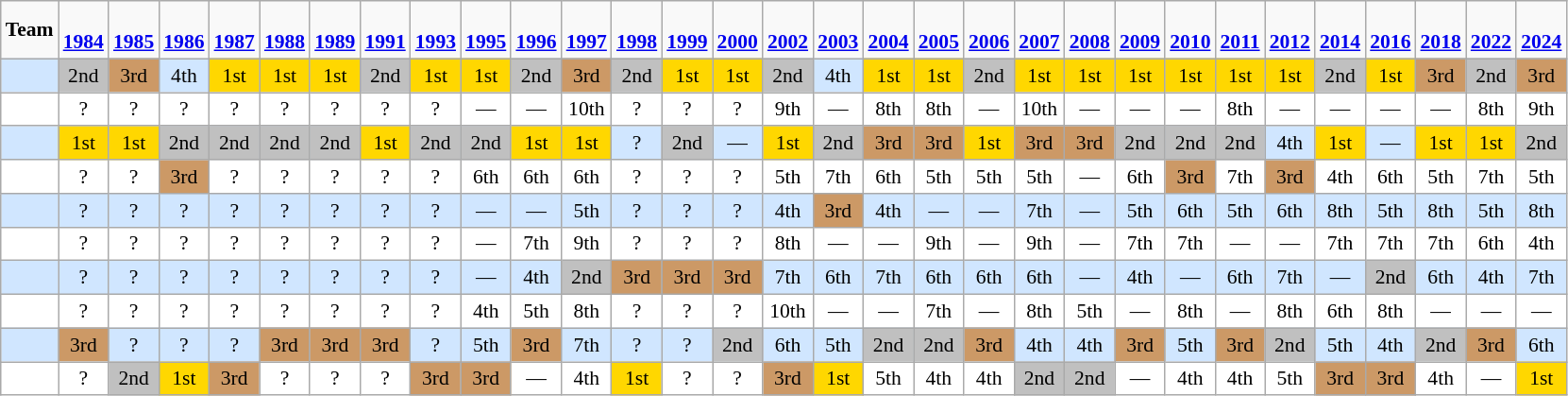<table class="wikitable" style="text-align:center; font-size:90%">
<tr>
<td><strong>Team</strong></td>
<td><br><strong><a href='#'>1984</a></strong></td>
<td><br><strong><a href='#'>1985</a></strong></td>
<td><br><strong><a href='#'>1986</a></strong></td>
<td><br><strong><a href='#'>1987</a></strong></td>
<td><br><strong><a href='#'>1988</a></strong></td>
<td><br><strong><a href='#'>1989</a></strong></td>
<td><br><strong><a href='#'>1991</a></strong></td>
<td><br><strong><a href='#'>1993</a></strong></td>
<td><br><strong><a href='#'>1995</a></strong></td>
<td><br><strong><a href='#'>1996</a></strong></td>
<td><br><strong><a href='#'>1997</a></strong></td>
<td><br><strong><a href='#'>1998</a></strong></td>
<td><br><strong><a href='#'>1999</a></strong></td>
<td><br><strong><a href='#'>2000</a></strong></td>
<td><br><strong><a href='#'>2002</a></strong></td>
<td><br><strong><a href='#'>2003</a></strong></td>
<td><br><strong><a href='#'>2004</a></strong></td>
<td><br><strong><a href='#'>2005</a></strong></td>
<td><br><strong><a href='#'>2006</a></strong></td>
<td><br><strong><a href='#'>2007</a></strong></td>
<td><br><strong><a href='#'>2008</a></strong></td>
<td><br><strong><a href='#'>2009</a></strong></td>
<td><br><strong><a href='#'>2010</a></strong></td>
<td><br><strong><a href='#'>2011</a></strong></td>
<td><br><strong><a href='#'>2012</a></strong></td>
<td><br><strong><a href='#'>2014</a></strong></td>
<td><br><strong><a href='#'>2016</a></strong></td>
<td><br><strong><a href='#'>2018</a></strong></td>
<td><br><strong><a href='#'>2022</a></strong></td>
<td><br><strong><a href='#'>2024</a></strong></td>
</tr>
<tr bgcolor=#D0E6FF>
<td align=left></td>
<td bgcolor=silver>2nd</td>
<td bgcolor=#cc9966>3rd</td>
<td>4th</td>
<td bgcolor=gold>1st</td>
<td bgcolor=gold>1st</td>
<td bgcolor=gold>1st</td>
<td bgcolor=silver>2nd</td>
<td bgcolor=gold>1st</td>
<td bgcolor=gold>1st</td>
<td bgcolor=silver>2nd</td>
<td bgcolor=#cc9966>3rd</td>
<td bgcolor=silver>2nd</td>
<td bgcolor=gold>1st</td>
<td bgcolor=gold>1st</td>
<td bgcolor=silver>2nd</td>
<td>4th</td>
<td bgcolor=gold>1st</td>
<td bgcolor=gold>1st</td>
<td bgcolor=silver>2nd</td>
<td bgcolor=gold>1st</td>
<td bgcolor=gold>1st</td>
<td bgcolor=gold>1st</td>
<td bgcolor=gold>1st</td>
<td bgcolor=gold>1st</td>
<td bgcolor=gold>1st</td>
<td bgcolor=silver>2nd</td>
<td bgcolor=gold>1st</td>
<td bgcolor=#cc9966>3rd</td>
<td bgcolor=silver>2nd</td>
<td bgcolor=#cc9966>3rd</td>
</tr>
<tr bgcolor=#FFFFFF>
<td align=left></td>
<td>?</td>
<td>?</td>
<td>?</td>
<td>?</td>
<td>?</td>
<td>?</td>
<td>?</td>
<td>?</td>
<td>—</td>
<td>—</td>
<td>10th</td>
<td>?</td>
<td>?</td>
<td>?</td>
<td>9th</td>
<td>—</td>
<td>8th</td>
<td>8th</td>
<td>—</td>
<td>10th</td>
<td>—</td>
<td>—</td>
<td>—</td>
<td>8th</td>
<td>—</td>
<td>—</td>
<td>—</td>
<td>—</td>
<td>8th</td>
<td>9th</td>
</tr>
<tr bgcolor=#D0E6FF>
<td align=left></td>
<td bgcolor=gold>1st</td>
<td bgcolor=gold>1st</td>
<td bgcolor=silver>2nd</td>
<td bgcolor=silver>2nd</td>
<td bgcolor=silver>2nd</td>
<td bgcolor=silver>2nd</td>
<td bgcolor=gold>1st</td>
<td bgcolor=silver>2nd</td>
<td bgcolor=silver>2nd</td>
<td bgcolor=gold>1st</td>
<td bgcolor=gold>1st</td>
<td>?</td>
<td bgcolor=silver>2nd</td>
<td>—</td>
<td bgcolor=gold>1st</td>
<td bgcolor=silver>2nd</td>
<td bgcolor=#cc9966>3rd</td>
<td bgcolor=#cc9966>3rd</td>
<td bgcolor=gold>1st</td>
<td bgcolor=#cc9966>3rd</td>
<td bgcolor=#cc9966>3rd</td>
<td bgcolor=silver>2nd</td>
<td bgcolor=silver>2nd</td>
<td bgcolor=silver>2nd</td>
<td>4th</td>
<td bgcolor=gold>1st</td>
<td>—</td>
<td bgcolor=gold>1st</td>
<td bgcolor=gold>1st</td>
<td bgcolor=silver>2nd</td>
</tr>
<tr bgcolor=#FFFFFF>
<td align=left></td>
<td>?</td>
<td>?</td>
<td bgcolor=#cc9966>3rd</td>
<td>?</td>
<td>?</td>
<td>?</td>
<td>?</td>
<td>?</td>
<td>6th</td>
<td>6th</td>
<td>6th</td>
<td>?</td>
<td>?</td>
<td>?</td>
<td>5th</td>
<td>7th</td>
<td>6th</td>
<td>5th</td>
<td>5th</td>
<td>5th</td>
<td>—</td>
<td>6th</td>
<td bgcolor=#cc9966>3rd</td>
<td>7th</td>
<td bgcolor=#cc9966>3rd</td>
<td>4th</td>
<td>6th</td>
<td>5th</td>
<td>7th</td>
<td>5th</td>
</tr>
<tr bgcolor=#D0E6FF>
<td align=left></td>
<td>?</td>
<td>?</td>
<td>?</td>
<td>?</td>
<td>?</td>
<td>?</td>
<td>?</td>
<td>?</td>
<td>—</td>
<td>—</td>
<td>5th</td>
<td>?</td>
<td>?</td>
<td>?</td>
<td>4th</td>
<td bgcolor=#cc9966>3rd</td>
<td>4th</td>
<td>—</td>
<td>—</td>
<td>7th</td>
<td>—</td>
<td>5th</td>
<td>6th</td>
<td>5th</td>
<td>6th</td>
<td>8th</td>
<td>5th</td>
<td>8th</td>
<td>5th</td>
<td>8th</td>
</tr>
<tr bgcolor=#FFFFFF>
<td align=left></td>
<td>?</td>
<td>?</td>
<td>?</td>
<td>?</td>
<td>?</td>
<td>?</td>
<td>?</td>
<td>?</td>
<td>—</td>
<td>7th</td>
<td>9th</td>
<td>?</td>
<td>?</td>
<td>?</td>
<td>8th</td>
<td>—</td>
<td>—</td>
<td>9th</td>
<td>—</td>
<td>9th</td>
<td>—</td>
<td>7th</td>
<td>7th</td>
<td>—</td>
<td>—</td>
<td>7th</td>
<td>7th</td>
<td>7th</td>
<td>6th</td>
<td>4th</td>
</tr>
<tr bgcolor=#D0E6FF>
<td align=left></td>
<td>?</td>
<td>?</td>
<td>?</td>
<td>?</td>
<td>?</td>
<td>?</td>
<td>?</td>
<td>?</td>
<td>—</td>
<td>4th</td>
<td bgcolor=silver>2nd</td>
<td bgcolor=#cc9966>3rd</td>
<td bgcolor=#cc9966>3rd</td>
<td bgcolor=#cc9966>3rd</td>
<td>7th</td>
<td>6th</td>
<td>7th</td>
<td>6th</td>
<td>6th</td>
<td>6th</td>
<td>—</td>
<td>4th</td>
<td>—</td>
<td>6th</td>
<td>7th</td>
<td>—</td>
<td bgcolor=silver>2nd</td>
<td>6th</td>
<td>4th</td>
<td>7th</td>
</tr>
<tr bgcolor=#FFFFFF>
<td align=left></td>
<td>?</td>
<td>?</td>
<td>?</td>
<td>?</td>
<td>?</td>
<td>?</td>
<td>?</td>
<td>?</td>
<td>4th</td>
<td>5th</td>
<td>8th</td>
<td>?</td>
<td>?</td>
<td>?</td>
<td>10th</td>
<td>—</td>
<td>—</td>
<td>7th</td>
<td>—</td>
<td>8th</td>
<td>5th</td>
<td>—</td>
<td>8th</td>
<td>—</td>
<td>8th</td>
<td>6th</td>
<td>8th</td>
<td>—</td>
<td>—</td>
<td>—</td>
</tr>
<tr bgcolor=#D0E6FF>
<td align=left></td>
<td bgcolor=#cc9966>3rd</td>
<td>?</td>
<td>?</td>
<td>?</td>
<td bgcolor=#cc9966>3rd</td>
<td bgcolor=#cc9966>3rd</td>
<td bgcolor=#cc9966>3rd</td>
<td>?</td>
<td>5th</td>
<td bgcolor=#cc9966>3rd</td>
<td>7th</td>
<td>?</td>
<td>?</td>
<td bgcolor=silver>2nd</td>
<td>6th</td>
<td>5th</td>
<td bgcolor=silver>2nd</td>
<td bgcolor=silver>2nd</td>
<td bgcolor=#cc9966>3rd</td>
<td>4th</td>
<td>4th</td>
<td bgcolor=#cc9966>3rd</td>
<td>5th</td>
<td bgcolor=#cc9966>3rd</td>
<td bgcolor=silver>2nd</td>
<td>5th</td>
<td>4th</td>
<td bgcolor=silver>2nd</td>
<td bgcolor=#cc9966>3rd</td>
<td>6th</td>
</tr>
<tr bgcolor=#FFFFFF>
<td align=left></td>
<td>?</td>
<td bgcolor=silver>2nd</td>
<td bgcolor=gold>1st</td>
<td bgcolor=#cc9966>3rd</td>
<td>?</td>
<td>?</td>
<td>?</td>
<td bgcolor=#cc9966>3rd</td>
<td bgcolor=#cc9966>3rd</td>
<td>—</td>
<td>4th</td>
<td bgcolor=gold>1st</td>
<td>?</td>
<td>?</td>
<td bgcolor=#cc9966>3rd</td>
<td bgcolor=gold>1st</td>
<td>5th</td>
<td>4th</td>
<td>4th</td>
<td bgcolor=silver>2nd</td>
<td bgcolor=silver>2nd</td>
<td>—</td>
<td>4th</td>
<td>4th</td>
<td>5th</td>
<td bgcolor=#cc9966>3rd</td>
<td bgcolor=#cc9966>3rd</td>
<td>4th</td>
<td>—</td>
<td bgcolor=gold>1st</td>
</tr>
</table>
